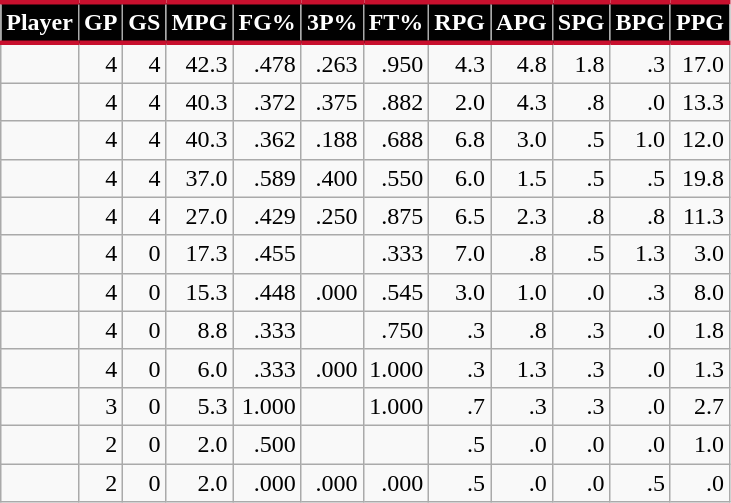<table class="wikitable sortable" style="text-align:right;">
<tr>
<th style="background:#010101; color:#FFFFFF; border-top:#C8102E 3px solid; border-bottom:#C8102E 3px solid;">Player</th>
<th style="background:#010101; color:#FFFFFF; border-top:#C8102E 3px solid; border-bottom:#C8102E 3px solid;">GP</th>
<th style="background:#010101; color:#FFFFFF; border-top:#C8102E 3px solid; border-bottom:#C8102E 3px solid;">GS</th>
<th style="background:#010101; color:#FFFFFF; border-top:#C8102E 3px solid; border-bottom:#C8102E 3px solid;">MPG</th>
<th style="background:#010101; color:#FFFFFF; border-top:#C8102E 3px solid; border-bottom:#C8102E 3px solid;">FG%</th>
<th style="background:#010101; color:#FFFFFF; border-top:#C8102E 3px solid; border-bottom:#C8102E 3px solid;">3P%</th>
<th style="background:#010101; color:#FFFFFF; border-top:#C8102E 3px solid; border-bottom:#C8102E 3px solid;">FT%</th>
<th style="background:#010101; color:#FFFFFF; border-top:#C8102E 3px solid; border-bottom:#C8102E 3px solid;">RPG</th>
<th style="background:#010101; color:#FFFFFF; border-top:#C8102E 3px solid; border-bottom:#C8102E 3px solid;">APG</th>
<th style="background:#010101; color:#FFFFFF; border-top:#C8102E 3px solid; border-bottom:#C8102E 3px solid;">SPG</th>
<th style="background:#010101; color:#FFFFFF; border-top:#C8102E 3px solid; border-bottom:#C8102E 3px solid;">BPG</th>
<th style="background:#010101; color:#FFFFFF; border-top:#C8102E 3px solid; border-bottom:#C8102E 3px solid;">PPG</th>
</tr>
<tr>
<td style="text-align:left;"></td>
<td>4</td>
<td>4</td>
<td>42.3</td>
<td>.478</td>
<td>.263</td>
<td>.950</td>
<td>4.3</td>
<td>4.8</td>
<td>1.8</td>
<td>.3</td>
<td>17.0</td>
</tr>
<tr>
<td style="text-align:left;"></td>
<td>4</td>
<td>4</td>
<td>40.3</td>
<td>.372</td>
<td>.375</td>
<td>.882</td>
<td>2.0</td>
<td>4.3</td>
<td>.8</td>
<td>.0</td>
<td>13.3</td>
</tr>
<tr>
<td style="text-align:left;"></td>
<td>4</td>
<td>4</td>
<td>40.3</td>
<td>.362</td>
<td>.188</td>
<td>.688</td>
<td>6.8</td>
<td>3.0</td>
<td>.5</td>
<td>1.0</td>
<td>12.0</td>
</tr>
<tr>
<td style="text-align:left;"></td>
<td>4</td>
<td>4</td>
<td>37.0</td>
<td>.589</td>
<td>.400</td>
<td>.550</td>
<td>6.0</td>
<td>1.5</td>
<td>.5</td>
<td>.5</td>
<td>19.8</td>
</tr>
<tr>
<td style="text-align:left;"></td>
<td>4</td>
<td>4</td>
<td>27.0</td>
<td>.429</td>
<td>.250</td>
<td>.875</td>
<td>6.5</td>
<td>2.3</td>
<td>.8</td>
<td>.8</td>
<td>11.3</td>
</tr>
<tr>
<td style="text-align:left;"></td>
<td>4</td>
<td>0</td>
<td>17.3</td>
<td>.455</td>
<td></td>
<td>.333</td>
<td>7.0</td>
<td>.8</td>
<td>.5</td>
<td>1.3</td>
<td>3.0</td>
</tr>
<tr>
<td style="text-align:left;"></td>
<td>4</td>
<td>0</td>
<td>15.3</td>
<td>.448</td>
<td>.000</td>
<td>.545</td>
<td>3.0</td>
<td>1.0</td>
<td>.0</td>
<td>.3</td>
<td>8.0</td>
</tr>
<tr>
<td style="text-align:left;"></td>
<td>4</td>
<td>0</td>
<td>8.8</td>
<td>.333</td>
<td></td>
<td>.750</td>
<td>.3</td>
<td>.8</td>
<td>.3</td>
<td>.0</td>
<td>1.8</td>
</tr>
<tr>
<td style="text-align:left;"></td>
<td>4</td>
<td>0</td>
<td>6.0</td>
<td>.333</td>
<td>.000</td>
<td>1.000</td>
<td>.3</td>
<td>1.3</td>
<td>.3</td>
<td>.0</td>
<td>1.3</td>
</tr>
<tr>
<td style="text-align:left;"></td>
<td>3</td>
<td>0</td>
<td>5.3</td>
<td>1.000</td>
<td></td>
<td>1.000</td>
<td>.7</td>
<td>.3</td>
<td>.3</td>
<td>.0</td>
<td>2.7</td>
</tr>
<tr>
<td style="text-align:left;"></td>
<td>2</td>
<td>0</td>
<td>2.0</td>
<td>.500</td>
<td></td>
<td></td>
<td>.5</td>
<td>.0</td>
<td>.0</td>
<td>.0</td>
<td>1.0</td>
</tr>
<tr>
<td style="text-align:left;"></td>
<td>2</td>
<td>0</td>
<td>2.0</td>
<td>.000</td>
<td>.000</td>
<td>.000</td>
<td>.5</td>
<td>.0</td>
<td>.0</td>
<td>.5</td>
<td>.0</td>
</tr>
</table>
